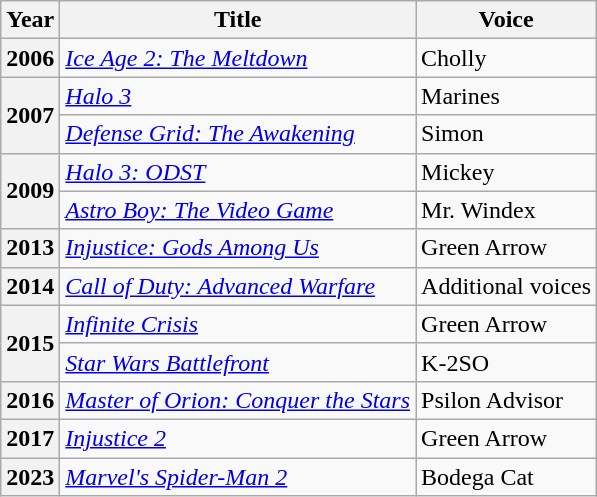<table class="wikitable plainrowheaders sortable">
<tr>
<th scope="col">Year</th>
<th scope="col">Title</th>
<th scope="col">Voice</th>
</tr>
<tr>
<th scope="row">2006</th>
<td><em><a href='#'>Ice Age 2: The Meltdown</a></em></td>
<td>Cholly</td>
</tr>
<tr>
<th scope="row" rowspan="2">2007</th>
<td><em><a href='#'>Halo 3</a></em></td>
<td>Marines</td>
</tr>
<tr>
<td><em><a href='#'>Defense Grid: The Awakening</a></em></td>
<td>Simon</td>
</tr>
<tr>
<th scope="row" rowspan="2">2009</th>
<td><em><a href='#'>Halo 3: ODST</a></em></td>
<td>Mickey</td>
</tr>
<tr>
<td><em><a href='#'>Astro Boy: The Video Game</a></em></td>
<td>Mr. Windex</td>
</tr>
<tr>
<th scope="row">2013</th>
<td><em><a href='#'>Injustice: Gods Among Us</a></em></td>
<td>Green Arrow</td>
</tr>
<tr>
<th scope="row">2014</th>
<td><em><a href='#'>Call of Duty: Advanced Warfare</a></em></td>
<td>Additional voices</td>
</tr>
<tr>
<th scope="row" rowspan="2">2015</th>
<td><em><a href='#'>Infinite Crisis</a></em></td>
<td>Green Arrow</td>
</tr>
<tr>
<td><em><a href='#'>Star Wars Battlefront</a></em></td>
<td>K-2SO</td>
</tr>
<tr>
<th scope="row">2016</th>
<td><em><a href='#'>Master of Orion: Conquer the Stars</a></em></td>
<td>Psilon Advisor</td>
</tr>
<tr>
<th scope="row">2017</th>
<td><em><a href='#'>Injustice 2</a></em></td>
<td>Green Arrow</td>
</tr>
<tr>
<th scope="row">2023</th>
<td><em><a href='#'>Marvel's Spider-Man 2</a></em></td>
<td>Bodega Cat</td>
</tr>
</table>
